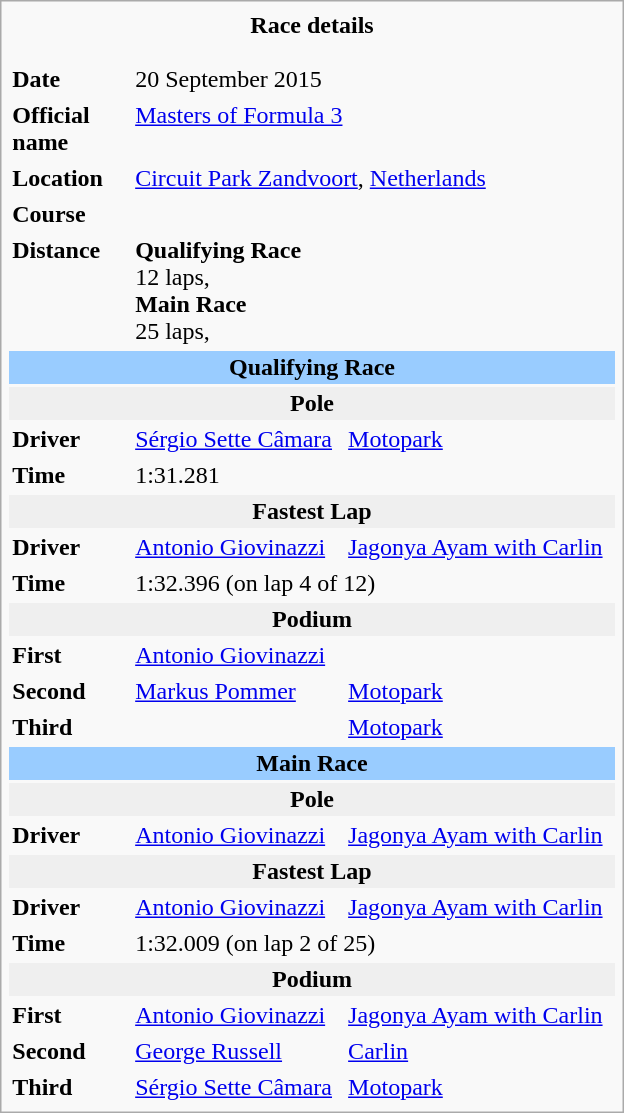<table class="infobox" align="right" cellpadding="2" style="float:right; width: 26em; ">
<tr>
<th colspan="3" align=center>Race details</th>
</tr>
<tr>
<td colspan="3" style="text-align:center;"></td>
</tr>
<tr>
<td colspan="3" style="text-align:center;"></td>
</tr>
<tr>
<td style="width: 20%;"><strong>Date</strong></td>
<td>20 September 2015</td>
</tr>
<tr>
<td><strong>Official name</strong></td>
<td colspan=2><a href='#'>Masters of Formula 3</a></td>
</tr>
<tr>
<td><strong>Location</strong></td>
<td colspan=2><a href='#'>Circuit Park Zandvoort</a>, <a href='#'>Netherlands</a></td>
</tr>
<tr>
<td><strong>Course</strong></td>
<td colspan=2></td>
</tr>
<tr>
<td><strong>Distance</strong></td>
<td colspan=2><strong>Qualifying Race</strong><br>12 laps, <br><strong>Main Race</strong><br>25 laps, </td>
</tr>
<tr>
<td colspan="3" style="text-align:center; background-color:#99ccff"><strong>Qualifying Race</strong></td>
</tr>
<tr>
<th colspan="3" style="background:#efefef;" align=center>Pole</th>
</tr>
<tr>
<td><strong>Driver</strong></td>
<td> <a href='#'>Sérgio Sette Câmara</a></td>
<td><a href='#'>Motopark</a></td>
</tr>
<tr>
<td><strong>Time</strong></td>
<td colspan=2>1:31.281</td>
</tr>
<tr>
<th colspan="3" style="background:#efefef;">Fastest Lap</th>
</tr>
<tr>
<td><strong>Driver</strong></td>
<td> <a href='#'>Antonio Giovinazzi</a></td>
<td><a href='#'>Jagonya Ayam with Carlin</a></td>
</tr>
<tr>
<td><strong>Time</strong></td>
<td colspan=2>1:32.396 (on lap 4 of 12)</td>
</tr>
<tr>
<th colspan="3" style="background:#efefef;" align=center>Podium</th>
</tr>
<tr>
<td><strong>First</strong></td>
<td> <a href='#'>Antonio Giovinazzi</a></td>
<td></td>
</tr>
<tr>
<td><strong>Second</strong></td>
<td> <a href='#'>Markus Pommer</a></td>
<td><a href='#'>Motopark</a></td>
</tr>
<tr>
<td><strong>Third</strong></td>
<td></td>
<td><a href='#'>Motopark</a></td>
</tr>
<tr>
<td colspan="3" style="text-align:center; background-color:#99ccff"><strong>Main Race</strong></td>
</tr>
<tr>
<th colspan="3" style="background:#efefef;">Pole</th>
</tr>
<tr>
<td><strong>Driver</strong></td>
<td> <a href='#'>Antonio Giovinazzi</a></td>
<td><a href='#'>Jagonya Ayam with Carlin</a></td>
</tr>
<tr>
<th colspan="3" style="background:#efefef;" align=center>Fastest Lap</th>
</tr>
<tr>
<td><strong>Driver</strong></td>
<td> <a href='#'>Antonio Giovinazzi</a></td>
<td><a href='#'>Jagonya Ayam with Carlin</a></td>
</tr>
<tr>
<td><strong>Time</strong></td>
<td colspan=2>1:32.009 (on lap 2 of 25)</td>
</tr>
<tr>
<th colspan="3" style="background:#efefef;" align=center>Podium</th>
</tr>
<tr>
<td><strong>First</strong></td>
<td> <a href='#'>Antonio Giovinazzi</a></td>
<td><a href='#'>Jagonya Ayam with Carlin</a></td>
</tr>
<tr>
<td><strong>Second</strong></td>
<td> <a href='#'>George Russell</a></td>
<td><a href='#'>Carlin</a></td>
</tr>
<tr>
<td><strong>Third</strong></td>
<td> <a href='#'>Sérgio Sette Câmara</a></td>
<td><a href='#'>Motopark</a></td>
</tr>
</table>
